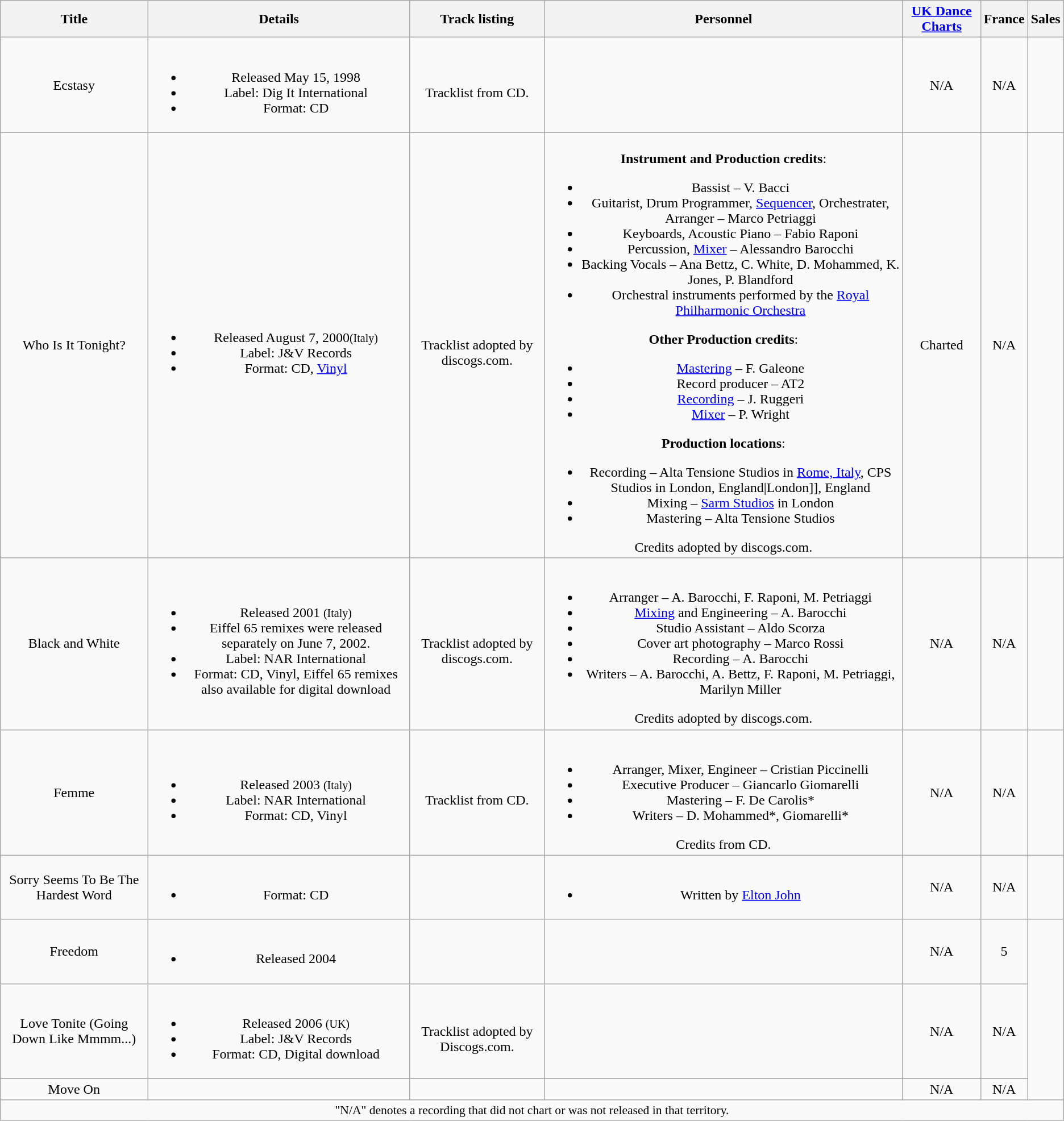<table class="wikitable plainrowheaders" style="text-align:center;">
<tr>
<th>Title</th>
<th>Details</th>
<th>Track listing</th>
<th>Personnel</th>
<th><a href='#'>UK Dance Charts</a></th>
<th>France</th>
<th>Sales</th>
</tr>
<tr>
<td>Ecstasy</td>
<td><br><ul><li>Released May 15, 1998</li><li>Label: Dig It International</li><li>Format: CD</li></ul></td>
<td><br>
Tracklist from CD.</td>
<td></td>
<td>N/A</td>
<td>N/A</td>
<td></td>
</tr>
<tr>
<td>Who Is It Tonight?</td>
<td><br><ul><li>Released August 7, 2000<small>(Italy)</small></li><li>Label: J&V Records</li><li>Format: CD, <a href='#'>Vinyl</a></li></ul></td>
<td><br>
Tracklist adopted by discogs.com.</td>
<td><br><strong>Instrument and Production credits</strong>:<ul><li>Bassist – V. Bacci</li><li>Guitarist, Drum Programmer, <a href='#'>Sequencer</a>, Orchestrater, Arranger – Marco Petriaggi</li><li>Keyboards, Acoustic Piano – Fabio Raponi</li><li>Percussion, <a href='#'>Mixer</a> – Alessandro Barocchi</li><li>Backing Vocals – Ana Bettz, C. White, D. Mohammed, K. Jones, P. Blandford</li><li>Orchestral instruments performed by the <a href='#'>Royal Philharmonic Orchestra</a></li></ul><strong>Other Production credits</strong>:<ul><li><a href='#'>Mastering</a> – F. Galeone</li><li>Record producer – AT2</li><li><a href='#'>Recording</a> – J. Ruggeri</li><li><a href='#'>Mixer</a> – P. Wright</li></ul><strong>Production locations</strong>:<ul><li>Recording – Alta Tensione Studios in <a href='#'>Rome, Italy</a>, CPS Studios in London, England|London]], England</li><li>Mixing – <a href='#'>Sarm Studios</a> in London</li><li>Mastering – Alta Tensione Studios</li></ul>Credits adopted by discogs.com.</td>
<td>Charted</td>
<td>N/A</td>
<td></td>
</tr>
<tr>
<td>Black and White</td>
<td><br><ul><li>Released 2001 <small>(Italy)</small></li><li>Eiffel 65 remixes were released separately on June 7, 2002.</li><li>Label: NAR International</li><li>Format: CD, Vinyl, Eiffel 65 remixes also available for digital download</li></ul></td>
<td><br>
Tracklist adopted by discogs.com.</td>
<td><br><ul><li>Arranger – A. Barocchi, F. Raponi, M. Petriaggi</li><li><a href='#'>Mixing</a> and Engineering – A. Barocchi</li><li>Studio Assistant – Aldo Scorza</li><li>Cover art photography – Marco Rossi</li><li>Recording – A. Barocchi</li><li>Writers – A. Barocchi, A. Bettz, F. Raponi, M. Petriaggi, Marilyn Miller</li></ul>Credits adopted by discogs.com.</td>
<td>N/A</td>
<td>N/A</td>
</tr>
<tr>
<td>Femme</td>
<td><br><ul><li>Released 2003 <small>(Italy)</small></li><li>Label: NAR International</li><li>Format: CD, Vinyl</li></ul></td>
<td><br>
Tracklist from CD.<br></td>
<td><br><ul><li>Arranger, Mixer, Engineer – Cristian Piccinelli</li><li>Executive Producer – Giancarlo Giomarelli</li><li>Mastering – F. De Carolis*</li><li>Writers – D. Mohammed*, Giomarelli*</li></ul>Credits from CD.</td>
<td>N/A</td>
<td>N/A</td>
<td></td>
</tr>
<tr>
<td>Sorry Seems To Be The Hardest Word</td>
<td><br><ul><li>Format: CD</li></ul></td>
<td></td>
<td><br><ul><li>Written by <a href='#'>Elton John</a></li></ul></td>
<td>N/A</td>
<td>N/A</td>
<td></td>
</tr>
<tr>
<td>Freedom</td>
<td><br><ul><li>Released 2004</li></ul></td>
<td></td>
<td></td>
<td>N/A</td>
<td>5</td>
</tr>
<tr>
<td>Love Tonite (Going Down Like Mmmm...)</td>
<td><br><ul><li>Released 2006 <small>(UK)</small></li><li>Label: J&V Records</li><li>Format: CD, Digital download</li></ul></td>
<td><br>Tracklist adopted by Discogs.com.</td>
<td></td>
<td>N/A</td>
<td>N/A</td>
</tr>
<tr>
<td>Move On</td>
<td></td>
<td></td>
<td></td>
<td>N/A</td>
<td>N/A</td>
</tr>
<tr>
<td colspan="14" style="font-size:90%">"N/A" denotes a recording that did not chart or was not released in that territory.</td>
</tr>
</table>
